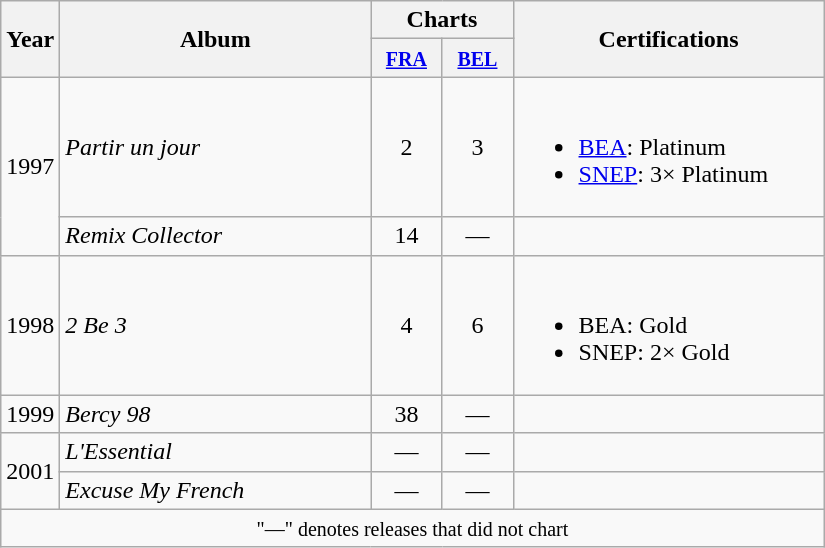<table class="wikitable">
<tr>
<th rowspan="2">Year</th>
<th width="200" rowspan="2">Album</th>
<th colspan="2">Charts</th>
<th width="200" rowspan="2">Certifications</th>
</tr>
<tr>
<th width="40"><small><a href='#'>FRA</a><br></small></th>
<th width="40"><small><a href='#'>BEL</a><br></small></th>
</tr>
<tr>
<td rowspan="2">1997</td>
<td><em>Partir un jour</em></td>
<td align="center">2</td>
<td align="center">3</td>
<td><br><ul><li><a href='#'>BEA</a>: Platinum</li><li><a href='#'>SNEP</a>: 3× Platinum</li></ul></td>
</tr>
<tr>
<td><em>Remix Collector</em></td>
<td align="center">14</td>
<td align="center">—</td>
<td></td>
</tr>
<tr>
<td>1998</td>
<td><em>2 Be 3</em></td>
<td align="center">4</td>
<td align="center">6</td>
<td><br><ul><li>BEA: Gold</li><li>SNEP: 2× Gold</li></ul></td>
</tr>
<tr>
<td>1999</td>
<td><em>Bercy 98</em></td>
<td align="center">38</td>
<td align="center">—</td>
<td></td>
</tr>
<tr>
<td rowspan="2">2001</td>
<td><em>L'Essential</em></td>
<td align="center">—</td>
<td align="center">—</td>
<td></td>
</tr>
<tr>
<td><em>Excuse My French</em></td>
<td align="center">—</td>
<td align="center">—</td>
<td></td>
</tr>
<tr>
<td colspan="6" style="text-align:center"><small>"—" denotes releases that did not chart</small></td>
</tr>
</table>
